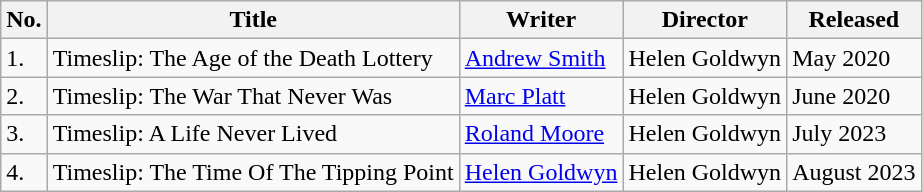<table class="wikitable">
<tr>
<th>No.</th>
<th>Title</th>
<th>Writer</th>
<th>Director</th>
<th>Released</th>
</tr>
<tr>
<td>1.</td>
<td>Timeslip: The Age of the Death Lottery</td>
<td><a href='#'>Andrew Smith</a></td>
<td>Helen Goldwyn</td>
<td>May 2020</td>
</tr>
<tr>
<td>2.</td>
<td>Timeslip: The War That Never Was</td>
<td><a href='#'>Marc Platt</a></td>
<td>Helen Goldwyn</td>
<td>June 2020</td>
</tr>
<tr>
<td>3.</td>
<td>Timeslip: A Life Never Lived</td>
<td><a href='#'>Roland Moore</a></td>
<td>Helen Goldwyn</td>
<td>July 2023</td>
</tr>
<tr>
<td>4.</td>
<td>Timeslip: The Time Of The Tipping Point</td>
<td><a href='#'>Helen Goldwyn</a></td>
<td>Helen Goldwyn</td>
<td>August 2023</td>
</tr>
</table>
